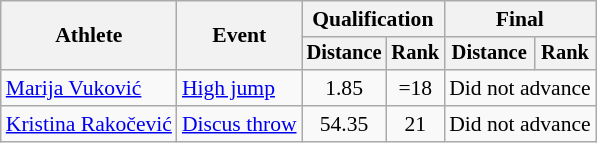<table class="wikitable" style="font-size:90%">
<tr>
<th rowspan=2>Athlete</th>
<th rowspan=2>Event</th>
<th colspan=2>Qualification</th>
<th colspan=2>Final</th>
</tr>
<tr style="font-size:95%">
<th>Distance</th>
<th>Rank</th>
<th>Distance</th>
<th>Rank</th>
</tr>
<tr align=center>
<td align=left><a href='#'>Marija Vuković</a></td>
<td style="text-align:left;"><a href='#'>High jump</a></td>
<td>1.85</td>
<td>=18</td>
<td colspan=2>Did not advance</td>
</tr>
<tr align=center>
<td align=left><a href='#'>Kristina Rakočević</a></td>
<td style="text-align:left;"><a href='#'>Discus throw</a></td>
<td>54.35</td>
<td>21</td>
<td colspan=2>Did not advance</td>
</tr>
</table>
